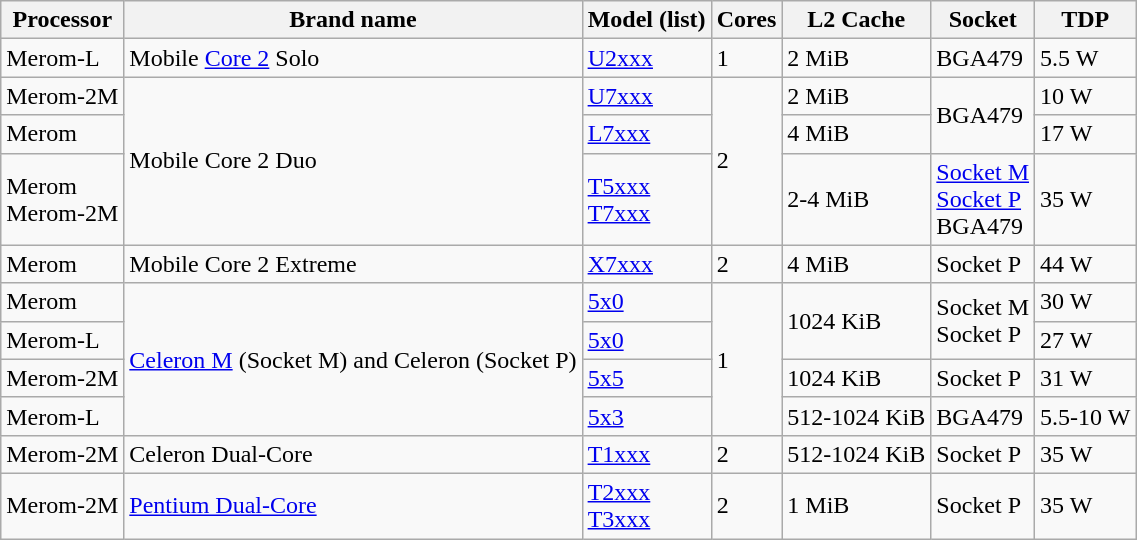<table class="wikitable">
<tr>
<th>Processor</th>
<th>Brand name</th>
<th>Model (list)</th>
<th>Cores</th>
<th>L2 Cache</th>
<th>Socket</th>
<th>TDP</th>
</tr>
<tr>
<td>Merom-L</td>
<td>Mobile <a href='#'>Core 2</a> Solo</td>
<td><a href='#'>U2xxx</a></td>
<td>1</td>
<td>2 MiB</td>
<td>BGA479</td>
<td>5.5 W</td>
</tr>
<tr>
<td>Merom-2M</td>
<td rowspan=3>Mobile Core 2 Duo</td>
<td><a href='#'>U7xxx</a></td>
<td rowspan=3>2</td>
<td>2 MiB</td>
<td rowspan=2>BGA479</td>
<td>10 W</td>
</tr>
<tr>
<td>Merom</td>
<td><a href='#'>L7xxx</a></td>
<td>4 MiB</td>
<td>17 W</td>
</tr>
<tr>
<td>Merom<br>Merom-2M</td>
<td><a href='#'>T5xxx<br>T7xxx</a></td>
<td>2-4 MiB</td>
<td><a href='#'>Socket M</a><br><a href='#'>Socket P</a><br>BGA479</td>
<td>35 W</td>
</tr>
<tr>
<td>Merom</td>
<td>Mobile Core 2 Extreme</td>
<td><a href='#'>X7xxx</a></td>
<td>2</td>
<td>4 MiB</td>
<td>Socket P</td>
<td>44 W</td>
</tr>
<tr>
<td>Merom</td>
<td rowspan=4><a href='#'>Celeron M</a> (Socket M) and Celeron (Socket P)</td>
<td><a href='#'>5x0</a></td>
<td rowspan=4>1</td>
<td rowspan=2>1024 KiB</td>
<td rowspan=2>Socket M<br>Socket P</td>
<td>30 W</td>
</tr>
<tr>
<td>Merom-L</td>
<td><a href='#'>5x0</a></td>
<td>27 W</td>
</tr>
<tr>
<td>Merom-2M</td>
<td><a href='#'>5x5</a></td>
<td>1024 KiB</td>
<td>Socket P</td>
<td>31 W</td>
</tr>
<tr>
<td>Merom-L</td>
<td><a href='#'>5x3</a></td>
<td>512-1024 KiB</td>
<td>BGA479</td>
<td>5.5-10 W</td>
</tr>
<tr>
<td>Merom-2M</td>
<td>Celeron Dual-Core</td>
<td><a href='#'>T1xxx</a></td>
<td>2</td>
<td>512-1024 KiB</td>
<td>Socket P</td>
<td>35 W</td>
</tr>
<tr>
<td>Merom-2M</td>
<td><a href='#'>Pentium Dual-Core</a></td>
<td><a href='#'>T2xxx<br>T3xxx</a></td>
<td>2</td>
<td>1 MiB</td>
<td>Socket P</td>
<td>35 W</td>
</tr>
</table>
